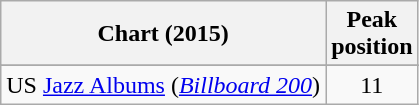<table class="wikitable sortable">
<tr>
<th>Chart (2015)</th>
<th>Peak<br>position</th>
</tr>
<tr>
</tr>
<tr>
</tr>
<tr>
<td>US <a href='#'>Jazz Albums</a> (<em><a href='#'>Billboard 200</a></em>)</td>
<td align=center>11</td>
</tr>
</table>
